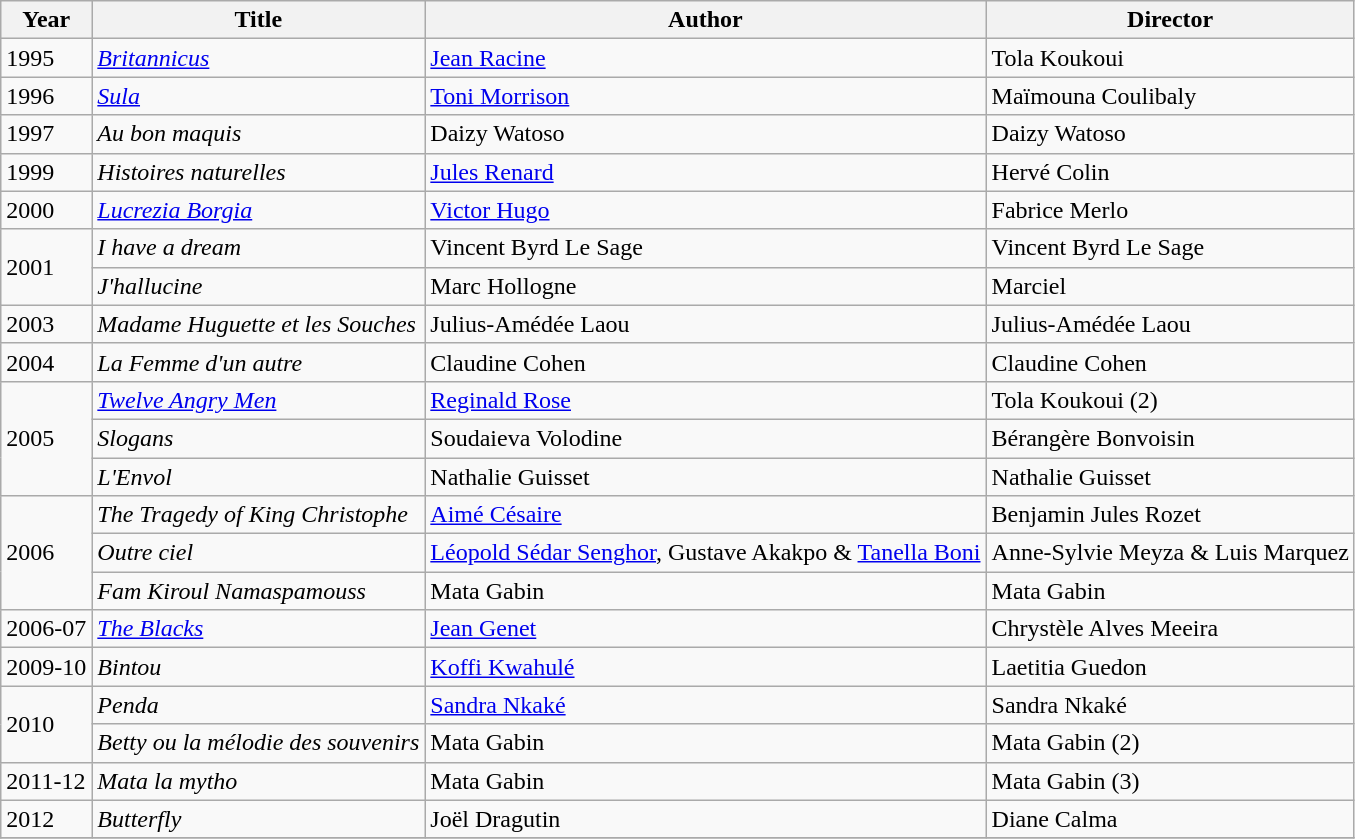<table class="wikitable">
<tr>
<th>Year</th>
<th>Title</th>
<th>Author</th>
<th>Director</th>
</tr>
<tr>
<td>1995</td>
<td><em><a href='#'>Britannicus</a></em></td>
<td><a href='#'>Jean Racine</a></td>
<td>Tola Koukoui</td>
</tr>
<tr>
<td>1996</td>
<td><em><a href='#'>Sula</a></em></td>
<td><a href='#'>Toni Morrison</a></td>
<td>Maïmouna Coulibaly</td>
</tr>
<tr>
<td>1997</td>
<td><em>Au bon maquis</em></td>
<td>Daizy Watoso</td>
<td>Daizy Watoso</td>
</tr>
<tr>
<td>1999</td>
<td><em>Histoires naturelles</em></td>
<td><a href='#'>Jules Renard</a></td>
<td>Hervé Colin</td>
</tr>
<tr>
<td>2000</td>
<td><em><a href='#'>Lucrezia Borgia</a></em></td>
<td><a href='#'>Victor Hugo</a></td>
<td>Fabrice Merlo</td>
</tr>
<tr>
<td rowspan=2>2001</td>
<td><em>I have a dream</em></td>
<td>Vincent Byrd Le Sage</td>
<td>Vincent Byrd Le Sage</td>
</tr>
<tr>
<td><em>J'hallucine</em></td>
<td>Marc Hollogne</td>
<td>Marciel</td>
</tr>
<tr>
<td>2003</td>
<td><em>Madame Huguette et les Souches</em></td>
<td>Julius-Amédée Laou</td>
<td>Julius-Amédée Laou</td>
</tr>
<tr>
<td>2004</td>
<td><em>La Femme d'un autre</em></td>
<td>Claudine Cohen</td>
<td>Claudine Cohen</td>
</tr>
<tr>
<td rowspan=3>2005</td>
<td><em><a href='#'>Twelve Angry Men</a></em></td>
<td><a href='#'>Reginald Rose</a></td>
<td>Tola Koukoui (2)</td>
</tr>
<tr>
<td><em>Slogans</em></td>
<td>Soudaieva Volodine</td>
<td>Bérangère Bonvoisin</td>
</tr>
<tr>
<td><em>L'Envol</em></td>
<td>Nathalie Guisset</td>
<td>Nathalie Guisset</td>
</tr>
<tr>
<td rowspan=3>2006</td>
<td><em>The Tragedy of King Christophe</em></td>
<td><a href='#'>Aimé Césaire</a></td>
<td>Benjamin Jules Rozet</td>
</tr>
<tr>
<td><em>Outre ciel</em></td>
<td><a href='#'>Léopold Sédar Senghor</a>, Gustave Akakpo & <a href='#'>Tanella Boni</a></td>
<td>Anne-Sylvie Meyza & Luis Marquez</td>
</tr>
<tr>
<td><em>Fam Kiroul Namaspamouss</em></td>
<td>Mata Gabin</td>
<td>Mata Gabin</td>
</tr>
<tr>
<td rowspan=1>2006-07</td>
<td><em><a href='#'>The Blacks</a></em></td>
<td><a href='#'>Jean Genet</a></td>
<td>Chrystèle Alves Meeira</td>
</tr>
<tr>
<td rowspan=1>2009-10</td>
<td><em>Bintou</em></td>
<td><a href='#'>Koffi Kwahulé</a></td>
<td>Laetitia Guedon</td>
</tr>
<tr>
<td rowspan=2>2010</td>
<td><em>Penda</em></td>
<td><a href='#'>Sandra Nkaké</a></td>
<td>Sandra Nkaké</td>
</tr>
<tr>
<td><em>Betty ou la mélodie des souvenirs</em></td>
<td>Mata Gabin</td>
<td>Mata Gabin (2)</td>
</tr>
<tr>
<td rowspan=1>2011-12</td>
<td><em>Mata la mytho</em></td>
<td>Mata Gabin</td>
<td>Mata Gabin (3)</td>
</tr>
<tr>
<td rowspan=1>2012</td>
<td><em>Butterfly</em></td>
<td>Joël Dragutin</td>
<td>Diane Calma</td>
</tr>
<tr>
</tr>
</table>
